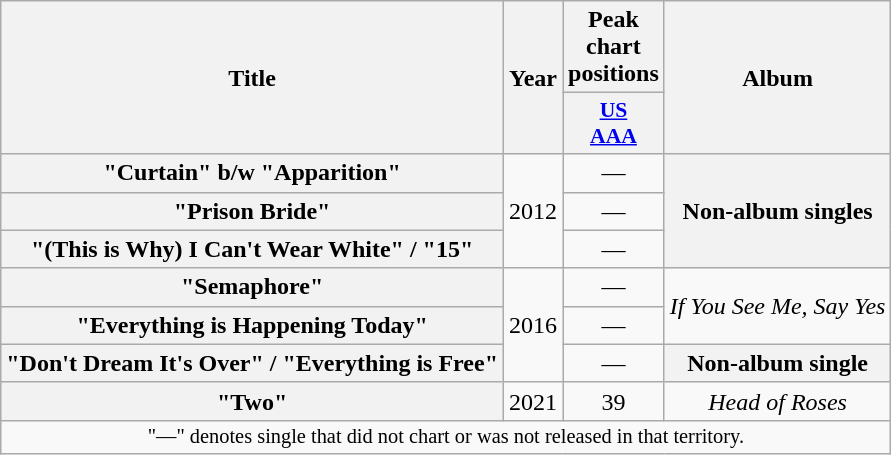<table class="wikitable plainrowheaders" style="text-align:center;">
<tr>
<th rowspan="2">Title</th>
<th rowspan="2">Year</th>
<th>Peak chart positions</th>
<th rowspan="2">Album</th>
</tr>
<tr>
<th scope="col" style="width:3em;font-size:90%;"><a href='#'>US<br>AAA</a><br></th>
</tr>
<tr>
<th scope="row">"Curtain" b/w "Apparition"</th>
<td rowspan="3">2012</td>
<td>—</td>
<th rowspan="3" scope="row" style="text-align:center">Non-album singles</th>
</tr>
<tr>
<th scope="row">"Prison Bride"</th>
<td>—</td>
</tr>
<tr>
<th scope="row">"(This is Why) I Can't Wear White" / "15"</th>
<td>—</td>
</tr>
<tr>
<th scope="row">"Semaphore"</th>
<td rowspan="3">2016</td>
<td>—</td>
<td rowspan="2"><em>If You See Me, Say Yes</em></td>
</tr>
<tr>
<th scope="row">"Everything is Happening Today"</th>
<td>—</td>
</tr>
<tr>
<th scope="row">"Don't Dream It's Over" / "Everything is Free" <br></th>
<td>—</td>
<th rowspan="1" scope="row" style="text-align:center">Non-album single</th>
</tr>
<tr>
<th scope="row">"Two"</th>
<td>2021</td>
<td>39</td>
<td rowspan="1"><em>Head of Roses</em></td>
</tr>
<tr>
<td colspan="4" style="font-size:85%">"—" denotes single that did not chart or was not released in that territory.</td>
</tr>
</table>
